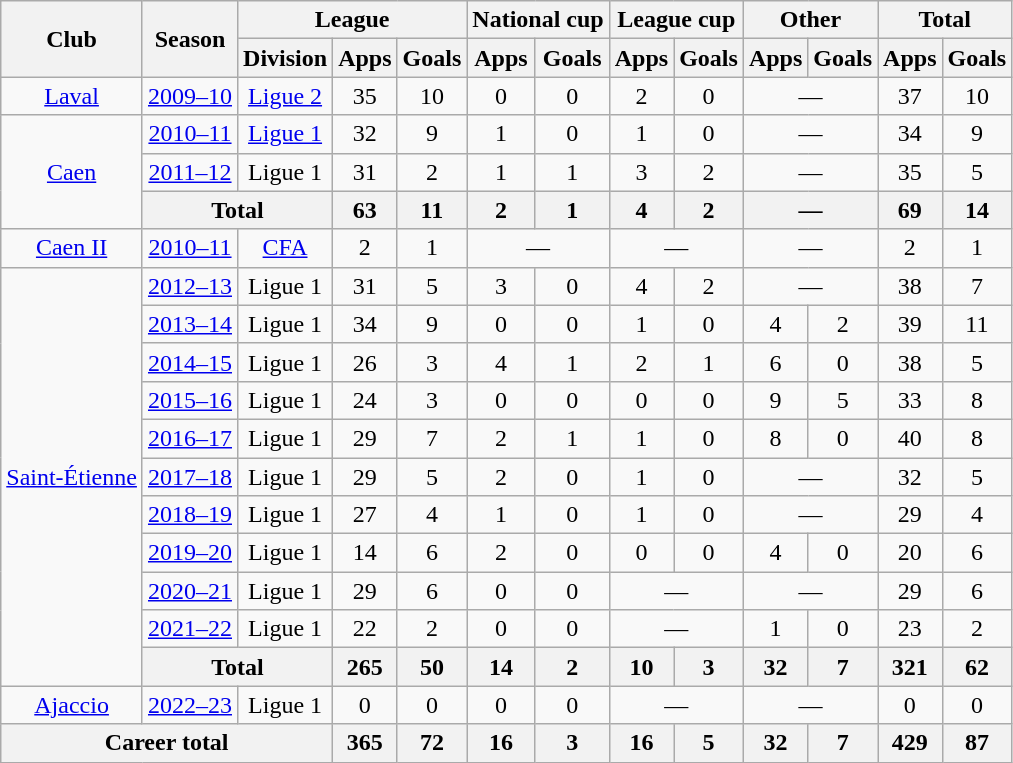<table class="wikitable" style="text-align:center">
<tr>
<th rowspan="2">Club</th>
<th rowspan="2">Season</th>
<th colspan="3">League</th>
<th colspan="2">National cup</th>
<th colspan="2">League cup</th>
<th colspan="2">Other</th>
<th colspan="2">Total</th>
</tr>
<tr>
<th>Division</th>
<th>Apps</th>
<th>Goals</th>
<th>Apps</th>
<th>Goals</th>
<th>Apps</th>
<th>Goals</th>
<th>Apps</th>
<th>Goals</th>
<th>Apps</th>
<th>Goals</th>
</tr>
<tr>
<td><a href='#'>Laval</a></td>
<td><a href='#'>2009–10</a></td>
<td><a href='#'>Ligue 2</a></td>
<td>35</td>
<td>10</td>
<td>0</td>
<td>0</td>
<td>2</td>
<td>0</td>
<td colspan=2>—</td>
<td>37</td>
<td>10</td>
</tr>
<tr>
<td rowspan="3"><a href='#'>Caen</a></td>
<td><a href='#'>2010–11</a></td>
<td><a href='#'>Ligue 1</a></td>
<td>32</td>
<td>9</td>
<td>1</td>
<td>0</td>
<td>1</td>
<td>0</td>
<td colspan=2>—</td>
<td>34</td>
<td>9</td>
</tr>
<tr>
<td><a href='#'>2011–12</a></td>
<td>Ligue 1</td>
<td>31</td>
<td>2</td>
<td>1</td>
<td>1</td>
<td>3</td>
<td>2</td>
<td colspan=2>—</td>
<td>35</td>
<td>5</td>
</tr>
<tr>
<th colspan="2">Total</th>
<th>63</th>
<th>11</th>
<th>2</th>
<th>1</th>
<th>4</th>
<th>2</th>
<th colspan="2">—</th>
<th>69</th>
<th>14</th>
</tr>
<tr>
<td><a href='#'>Caen II</a></td>
<td><a href='#'>2010–11</a></td>
<td><a href='#'>CFA</a></td>
<td>2</td>
<td>1</td>
<td colspan="2">—</td>
<td colspan="2">—</td>
<td colspan="2">—</td>
<td>2</td>
<td>1</td>
</tr>
<tr>
<td rowspan="11"><a href='#'>Saint-Étienne</a></td>
<td><a href='#'>2012–13</a></td>
<td>Ligue 1</td>
<td>31</td>
<td>5</td>
<td>3</td>
<td>0</td>
<td>4</td>
<td>2</td>
<td colspan=2>—</td>
<td>38</td>
<td>7</td>
</tr>
<tr>
<td><a href='#'>2013–14</a></td>
<td>Ligue 1</td>
<td>34</td>
<td>9</td>
<td>0</td>
<td>0</td>
<td>1</td>
<td>0</td>
<td>4</td>
<td>2</td>
<td>39</td>
<td>11</td>
</tr>
<tr>
<td><a href='#'>2014–15</a></td>
<td>Ligue 1</td>
<td>26</td>
<td>3</td>
<td>4</td>
<td>1</td>
<td>2</td>
<td>1</td>
<td>6</td>
<td>0</td>
<td>38</td>
<td>5</td>
</tr>
<tr>
<td><a href='#'>2015–16</a></td>
<td>Ligue 1</td>
<td>24</td>
<td>3</td>
<td>0</td>
<td>0</td>
<td>0</td>
<td>0</td>
<td>9</td>
<td>5</td>
<td>33</td>
<td>8</td>
</tr>
<tr>
<td><a href='#'>2016–17</a></td>
<td>Ligue 1</td>
<td>29</td>
<td>7</td>
<td>2</td>
<td>1</td>
<td>1</td>
<td>0</td>
<td>8</td>
<td>0</td>
<td>40</td>
<td>8</td>
</tr>
<tr>
<td><a href='#'>2017–18</a></td>
<td>Ligue 1</td>
<td>29</td>
<td>5</td>
<td>2</td>
<td>0</td>
<td>1</td>
<td>0</td>
<td colspan=2>—</td>
<td>32</td>
<td>5</td>
</tr>
<tr>
<td><a href='#'>2018–19</a></td>
<td>Ligue 1</td>
<td>27</td>
<td>4</td>
<td>1</td>
<td>0</td>
<td>1</td>
<td>0</td>
<td colspan=2>—</td>
<td>29</td>
<td>4</td>
</tr>
<tr>
<td><a href='#'>2019–20</a></td>
<td>Ligue 1</td>
<td>14</td>
<td>6</td>
<td>2</td>
<td>0</td>
<td>0</td>
<td>0</td>
<td>4</td>
<td>0</td>
<td>20</td>
<td>6</td>
</tr>
<tr>
<td><a href='#'>2020–21</a></td>
<td>Ligue 1</td>
<td>29</td>
<td>6</td>
<td>0</td>
<td>0</td>
<td colspan="2">—</td>
<td colspan="2">—</td>
<td>29</td>
<td>6</td>
</tr>
<tr>
<td><a href='#'>2021–22</a></td>
<td>Ligue 1</td>
<td>22</td>
<td>2</td>
<td>0</td>
<td>0</td>
<td colspan="2">—</td>
<td>1</td>
<td>0</td>
<td>23</td>
<td>2</td>
</tr>
<tr>
<th colspan="2">Total</th>
<th>265</th>
<th>50</th>
<th>14</th>
<th>2</th>
<th>10</th>
<th>3</th>
<th>32</th>
<th>7</th>
<th>321</th>
<th>62</th>
</tr>
<tr>
<td><a href='#'>Ajaccio</a></td>
<td><a href='#'>2022–23</a></td>
<td>Ligue 1</td>
<td>0</td>
<td>0</td>
<td>0</td>
<td>0</td>
<td colspan="2">—</td>
<td colspan="2">—</td>
<td>0</td>
<td>0</td>
</tr>
<tr>
<th colspan="3">Career total</th>
<th>365</th>
<th>72</th>
<th>16</th>
<th>3</th>
<th>16</th>
<th>5</th>
<th>32</th>
<th>7</th>
<th>429</th>
<th>87</th>
</tr>
</table>
